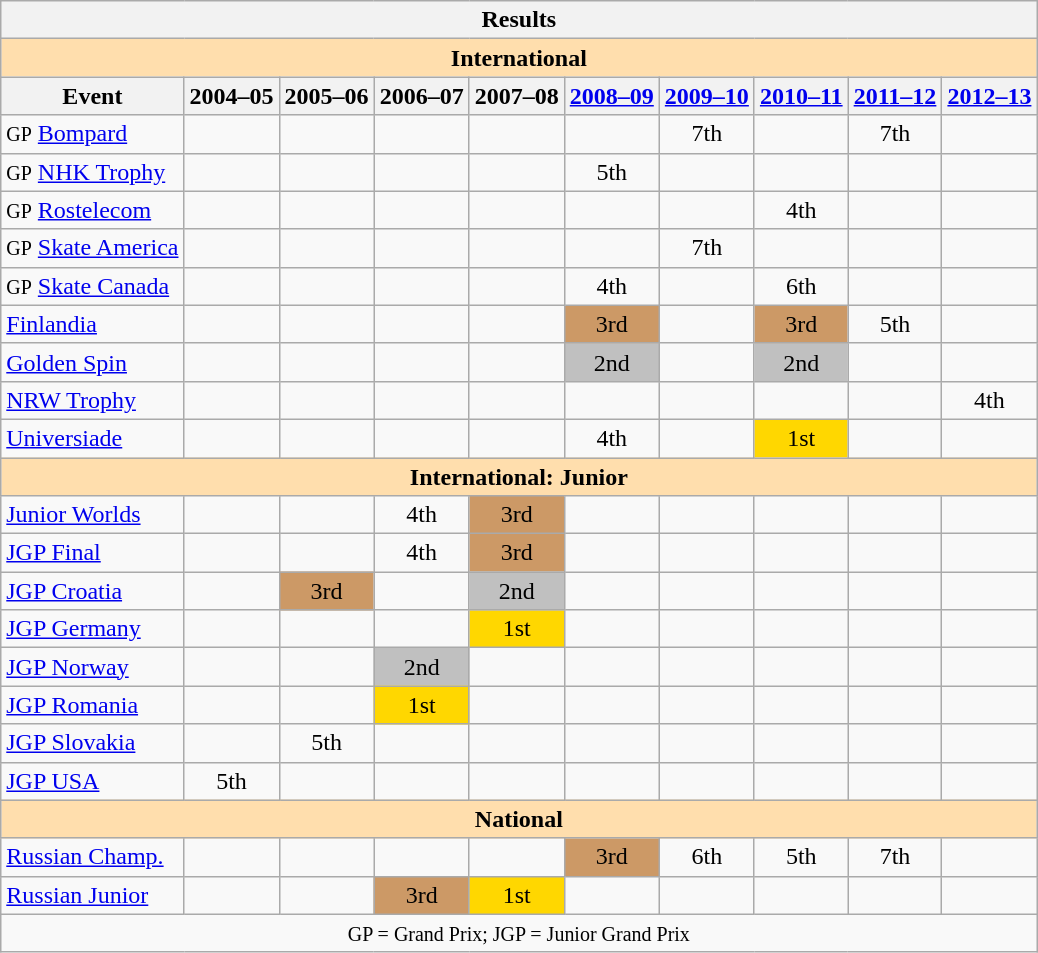<table class="wikitable" style="text-align:center">
<tr>
<th colspan=10 align=center><strong>Results</strong></th>
</tr>
<tr>
<th style="background-color: #ffdead; " colspan=10 align=center><strong>International</strong></th>
</tr>
<tr>
<th>Event</th>
<th>2004–05</th>
<th>2005–06</th>
<th>2006–07</th>
<th>2007–08</th>
<th><a href='#'>2008–09</a></th>
<th><a href='#'>2009–10</a></th>
<th><a href='#'>2010–11</a></th>
<th><a href='#'>2011–12</a></th>
<th><a href='#'>2012–13</a></th>
</tr>
<tr>
<td align=left><small>GP</small> <a href='#'>Bompard</a></td>
<td></td>
<td></td>
<td></td>
<td></td>
<td></td>
<td>7th</td>
<td></td>
<td>7th</td>
<td></td>
</tr>
<tr>
<td align=left><small>GP</small> <a href='#'>NHK Trophy</a></td>
<td></td>
<td></td>
<td></td>
<td></td>
<td>5th</td>
<td></td>
<td></td>
<td></td>
<td></td>
</tr>
<tr>
<td align=left><small>GP</small> <a href='#'>Rostelecom</a></td>
<td></td>
<td></td>
<td></td>
<td></td>
<td></td>
<td></td>
<td>4th</td>
<td></td>
<td></td>
</tr>
<tr>
<td align=left><small>GP</small> <a href='#'>Skate America</a></td>
<td></td>
<td></td>
<td></td>
<td></td>
<td></td>
<td>7th</td>
<td></td>
<td></td>
<td></td>
</tr>
<tr>
<td align=left><small>GP</small> <a href='#'>Skate Canada</a></td>
<td></td>
<td></td>
<td></td>
<td></td>
<td>4th</td>
<td></td>
<td>6th</td>
<td></td>
<td></td>
</tr>
<tr>
<td align=left><a href='#'>Finlandia</a></td>
<td></td>
<td></td>
<td></td>
<td></td>
<td bgcolor=cc9966>3rd</td>
<td></td>
<td bgcolor=cc9966>3rd</td>
<td>5th</td>
<td></td>
</tr>
<tr>
<td align=left><a href='#'>Golden Spin</a></td>
<td></td>
<td></td>
<td></td>
<td></td>
<td bgcolor=silver>2nd</td>
<td></td>
<td bgcolor=silver>2nd</td>
<td></td>
<td></td>
</tr>
<tr>
<td align=left><a href='#'>NRW Trophy</a></td>
<td></td>
<td></td>
<td></td>
<td></td>
<td></td>
<td></td>
<td></td>
<td></td>
<td>4th</td>
</tr>
<tr>
<td align=left><a href='#'>Universiade</a></td>
<td></td>
<td></td>
<td></td>
<td></td>
<td>4th</td>
<td></td>
<td bgcolor=gold>1st</td>
<td></td>
<td></td>
</tr>
<tr>
<th style="background-color: #ffdead; " colspan=10 align=center><strong>International: Junior</strong></th>
</tr>
<tr>
<td align=left><a href='#'>Junior Worlds</a></td>
<td></td>
<td></td>
<td>4th</td>
<td bgcolor=cc9966>3rd</td>
<td></td>
<td></td>
<td></td>
<td></td>
<td></td>
</tr>
<tr>
<td align=left><a href='#'>JGP Final</a></td>
<td></td>
<td></td>
<td>4th</td>
<td bgcolor=cc9966>3rd</td>
<td></td>
<td></td>
<td></td>
<td></td>
<td></td>
</tr>
<tr>
<td align=left><a href='#'>JGP Croatia</a></td>
<td></td>
<td bgcolor=cc9966>3rd</td>
<td></td>
<td bgcolor=silver>2nd</td>
<td></td>
<td></td>
<td></td>
<td></td>
<td></td>
</tr>
<tr>
<td align=left><a href='#'>JGP Germany</a></td>
<td></td>
<td></td>
<td></td>
<td bgcolor=gold>1st</td>
<td></td>
<td></td>
<td></td>
<td></td>
<td></td>
</tr>
<tr>
<td align=left><a href='#'>JGP Norway</a></td>
<td></td>
<td></td>
<td bgcolor=silver>2nd</td>
<td></td>
<td></td>
<td></td>
<td></td>
<td></td>
<td></td>
</tr>
<tr>
<td align=left><a href='#'>JGP Romania</a></td>
<td></td>
<td></td>
<td bgcolor=gold>1st</td>
<td></td>
<td></td>
<td></td>
<td></td>
<td></td>
<td></td>
</tr>
<tr>
<td align=left><a href='#'>JGP Slovakia</a></td>
<td></td>
<td>5th</td>
<td></td>
<td></td>
<td></td>
<td></td>
<td></td>
<td></td>
<td></td>
</tr>
<tr>
<td align=left><a href='#'>JGP USA</a></td>
<td>5th</td>
<td></td>
<td></td>
<td></td>
<td></td>
<td></td>
<td></td>
<td></td>
<td></td>
</tr>
<tr>
<th style="background-color: #ffdead; " colspan=10 align=center><strong>National</strong></th>
</tr>
<tr>
<td align=left><a href='#'>Russian Champ.</a></td>
<td></td>
<td></td>
<td></td>
<td></td>
<td bgcolor=cc9966>3rd</td>
<td>6th</td>
<td>5th</td>
<td>7th</td>
<td></td>
</tr>
<tr>
<td align=left><a href='#'>Russian Junior</a></td>
<td></td>
<td></td>
<td bgcolor=cc9966>3rd</td>
<td bgcolor=gold>1st</td>
<td></td>
<td></td>
<td></td>
<td></td>
<td></td>
</tr>
<tr>
<td colspan=10 align=center><small> GP = Grand Prix; JGP = Junior Grand Prix </small></td>
</tr>
</table>
